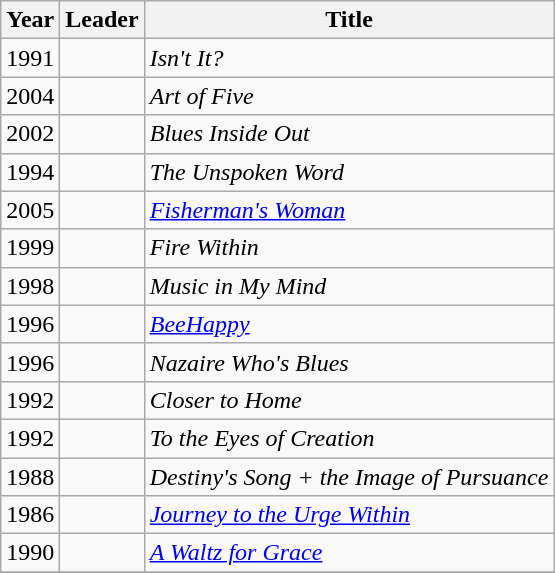<table class="wikitable sortable">
<tr>
<th align="center">Year</th>
<th>Leader</th>
<th>Title</th>
</tr>
<tr>
<td>1991</td>
<td></td>
<td><em>Isn't It?</em></td>
</tr>
<tr>
<td>2004</td>
<td></td>
<td><em>Art of Five</em></td>
</tr>
<tr>
<td>2002</td>
<td></td>
<td><em>Blues Inside Out</em></td>
</tr>
<tr>
<td>1994</td>
<td></td>
<td><em>The Unspoken Word</em></td>
</tr>
<tr>
<td>2005</td>
<td></td>
<td><em><a href='#'>Fisherman's Woman</a></em></td>
</tr>
<tr>
<td>1999</td>
<td></td>
<td><em>Fire Within</em></td>
</tr>
<tr>
<td>1998</td>
<td></td>
<td><em>Music in My Mind</em></td>
</tr>
<tr>
<td>1996</td>
<td></td>
<td><em><a href='#'>BeeHappy</a></em></td>
</tr>
<tr>
<td>1996</td>
<td></td>
<td><em>Nazaire Who's Blues</em></td>
</tr>
<tr>
<td>1992</td>
<td></td>
<td><em>Closer to Home</em></td>
</tr>
<tr>
<td>1992</td>
<td></td>
<td><em>To the Eyes of Creation</em></td>
</tr>
<tr>
<td>1988</td>
<td></td>
<td><em>Destiny's Song + the Image of Pursuance</em></td>
</tr>
<tr>
<td>1986</td>
<td></td>
<td><em><a href='#'>Journey to the Urge Within</a></em></td>
</tr>
<tr>
<td>1990</td>
<td></td>
<td><em><a href='#'>A Waltz for Grace</a></em></td>
</tr>
<tr>
</tr>
</table>
